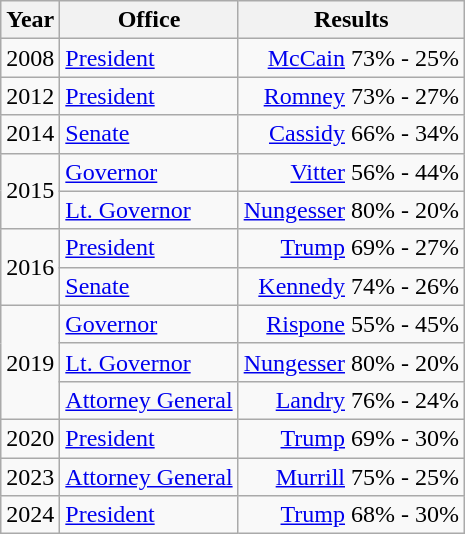<table class=wikitable>
<tr>
<th>Year</th>
<th>Office</th>
<th>Results</th>
</tr>
<tr>
<td>2008</td>
<td><a href='#'>President</a></td>
<td align="right" ><a href='#'>McCain</a> 73% - 25%</td>
</tr>
<tr>
<td>2012</td>
<td><a href='#'>President</a></td>
<td align="right" ><a href='#'>Romney</a> 73% - 27%</td>
</tr>
<tr>
<td>2014</td>
<td><a href='#'>Senate</a></td>
<td align="right" ><a href='#'>Cassidy</a> 66% - 34%</td>
</tr>
<tr>
<td rowspan=2>2015</td>
<td><a href='#'>Governor</a></td>
<td align="right" ><a href='#'>Vitter</a> 56% - 44%</td>
</tr>
<tr>
<td><a href='#'>Lt. Governor</a></td>
<td align="right" ><a href='#'>Nungesser</a> 80% - 20%</td>
</tr>
<tr>
<td rowspan=2>2016</td>
<td><a href='#'>President</a></td>
<td align="right" ><a href='#'>Trump</a> 69% - 27%</td>
</tr>
<tr>
<td><a href='#'>Senate</a></td>
<td align="right" ><a href='#'>Kennedy</a> 74% - 26%</td>
</tr>
<tr>
<td rowspan=3>2019</td>
<td><a href='#'>Governor</a></td>
<td align="right" ><a href='#'>Rispone</a> 55% - 45%</td>
</tr>
<tr>
<td><a href='#'>Lt. Governor</a></td>
<td align="right" ><a href='#'>Nungesser</a> 80% - 20%</td>
</tr>
<tr>
<td><a href='#'>Attorney General</a></td>
<td align="right" ><a href='#'>Landry</a> 76% - 24%</td>
</tr>
<tr>
<td>2020</td>
<td><a href='#'>President</a></td>
<td align="right" ><a href='#'>Trump</a> 69% - 30%</td>
</tr>
<tr>
<td>2023</td>
<td><a href='#'>Attorney General</a></td>
<td align="right" ><a href='#'>Murrill</a> 75% - 25%</td>
</tr>
<tr>
<td>2024</td>
<td><a href='#'>President</a></td>
<td align="right" ><a href='#'>Trump</a> 68% - 30%</td>
</tr>
</table>
